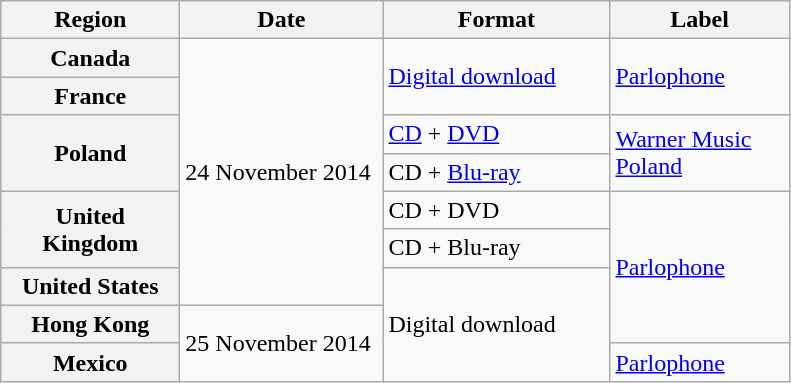<table class="wikitable sortable plainrowheaders">
<tr>
<th scope="col" style="width:7em;">Region</th>
<th scope="col" style="width:8em;">Date</th>
<th scope="col" style="width:9em;">Format</th>
<th scope="col" style="width:7em;">Label</th>
</tr>
<tr>
<th scope="row">Canada</th>
<td rowspan="8">24 November 2014</td>
<td rowspan="2"><a href='#'>Digital download</a></td>
<td rowspan="2"><a href='#'>Parlophone</a></td>
</tr>
<tr>
<th scope="row">France</th>
</tr>
<tr>
<th scope="row" rowspan="2">Poland</th>
<td><a href='#'>CD</a> + <a href='#'>DVD</a></td>
<td rowspan="2"><a href='#'>Warner Music Poland</a></td>
</tr>
<tr>
<td>CD + <a href='#'>Blu-ray</a></td>
</tr>
<tr>
<th scope="row" rowspan="3">United Kingdom</th>
<td>CD + DVD</td>
<td rowspan="6"><a href='#'>Parlophone</a></td>
</tr>
<tr>
<td>CD + Blu-ray</td>
</tr>
<tr>
<td rowspan="5">Digital download</td>
</tr>
<tr>
<th scope="row">United States</th>
</tr>
<tr>
<th scope="row">Hong Kong</th>
<td rowspan="3">25 November 2014</td>
</tr>
<tr>
<th rowspan="2" scope="row">Mexico</th>
</tr>
<tr>
<td><a href='#'>Parlophone</a></td>
</tr>
</table>
